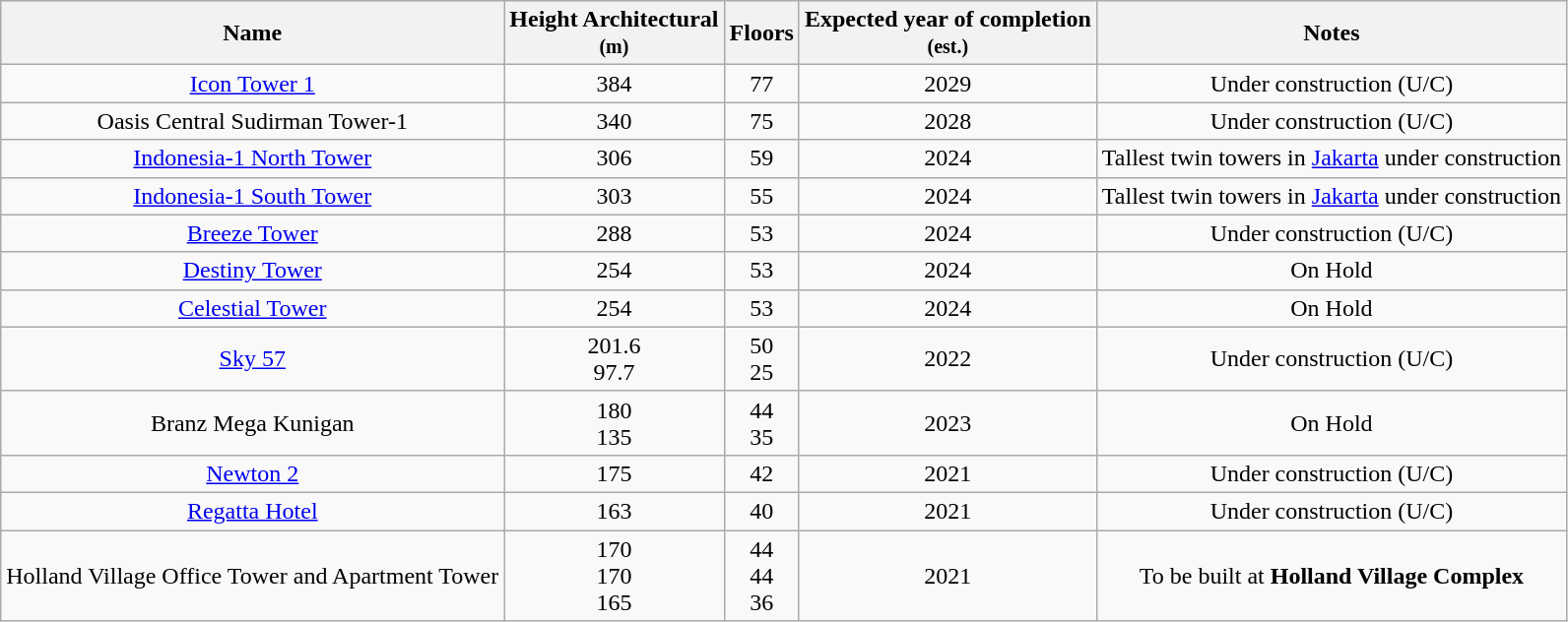<table class="wikitable sortable" style="text-align: center">
<tr>
<th>Name</th>
<th>Height Architectural<br><small>(m)</small></th>
<th>Floors</th>
<th>Expected year of completion<br><small>(est.)</small></th>
<th class="unsortable">Notes</th>
</tr>
<tr>
<td><a href='#'>Icon Tower 1</a></td>
<td>384</td>
<td>77</td>
<td>2029</td>
<td>Under construction (U/C)</td>
</tr>
<tr>
<td>Oasis Central Sudirman Tower-1</td>
<td>340</td>
<td>75</td>
<td>2028</td>
<td>Under construction (U/C)</td>
</tr>
<tr>
<td><a href='#'>Indonesia-1 North Tower</a></td>
<td>306</td>
<td>59</td>
<td>2024</td>
<td>Tallest twin towers in <a href='#'>Jakarta</a> under construction</td>
</tr>
<tr>
<td><a href='#'>Indonesia-1 South Tower</a></td>
<td>303</td>
<td>55</td>
<td>2024</td>
<td>Tallest twin towers in <a href='#'>Jakarta</a> under construction</td>
</tr>
<tr>
<td><a href='#'>Breeze Tower</a></td>
<td>288</td>
<td>53</td>
<td>2024</td>
<td>Under construction (U/C)</td>
</tr>
<tr>
<td><a href='#'>Destiny Tower</a></td>
<td>254</td>
<td>53</td>
<td>2024</td>
<td>On Hold</td>
</tr>
<tr>
<td><a href='#'>Celestial Tower</a></td>
<td>254</td>
<td>53</td>
<td>2024</td>
<td>On Hold</td>
</tr>
<tr>
<td><a href='#'>Sky 57</a></td>
<td>201.6<br>97.7</td>
<td>50<br>25</td>
<td>2022</td>
<td>Under construction (U/C)</td>
</tr>
<tr>
<td>Branz Mega Kunigan</td>
<td>180<br>135</td>
<td>44<br>35</td>
<td>2023</td>
<td>On Hold</td>
</tr>
<tr>
<td><a href='#'>Newton 2</a></td>
<td>175</td>
<td>42</td>
<td>2021</td>
<td>Under construction (U/C)</td>
</tr>
<tr>
<td><a href='#'>Regatta Hotel</a></td>
<td>163</td>
<td>40</td>
<td>2021</td>
<td>Under construction (U/C)</td>
</tr>
<tr>
<td>Holland Village Office Tower and Apartment Tower</td>
<td>170<br>170<br>165</td>
<td>44<br>44<br>36</td>
<td>2021</td>
<td>To be built at <strong>Holland Village Complex</strong></td>
</tr>
</table>
